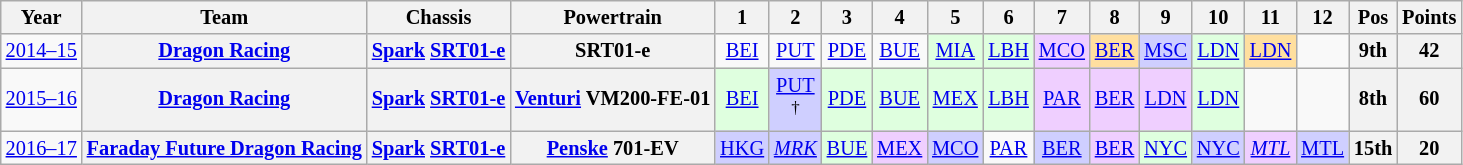<table class="wikitable" style="text-align:center; font-size:85%">
<tr>
<th>Year</th>
<th>Team</th>
<th>Chassis</th>
<th>Powertrain</th>
<th>1</th>
<th>2</th>
<th>3</th>
<th>4</th>
<th>5</th>
<th>6</th>
<th>7</th>
<th>8</th>
<th>9</th>
<th>10</th>
<th>11</th>
<th>12</th>
<th>Pos</th>
<th>Points</th>
</tr>
<tr>
<td nowrap><a href='#'>2014–15</a></td>
<th nowrap><a href='#'>Dragon Racing</a></th>
<th nowrap><a href='#'>Spark</a> <a href='#'>SRT01-e</a></th>
<th nowrap>SRT01-e</th>
<td><a href='#'>BEI</a></td>
<td><a href='#'>PUT</a></td>
<td><a href='#'>PDE</a></td>
<td><a href='#'>BUE</a></td>
<td style="background:#DFFFDF;"><a href='#'>MIA</a><br></td>
<td style="background:#DFFFDF;"><a href='#'>LBH</a><br></td>
<td style="background:#EFCFFF;"><a href='#'>MCO</a><br></td>
<td style="background:#FFDF9F;"><a href='#'>BER</a><br></td>
<td style="background:#CFCFFF;"><a href='#'>MSC</a><br></td>
<td style="background:#DFFFDF;"><a href='#'>LDN</a><br></td>
<td style="background:#FFDF9F;"><a href='#'>LDN</a><br></td>
<td></td>
<th>9th</th>
<th>42</th>
</tr>
<tr>
<td nowrap><a href='#'>2015–16</a></td>
<th nowrap><a href='#'>Dragon Racing</a></th>
<th nowrap><a href='#'>Spark</a> <a href='#'>SRT01-e</a></th>
<th nowrap><a href='#'>Venturi</a> VM200-FE-01</th>
<td style="background:#DFFFDF;"><a href='#'>BEI</a><br></td>
<td style="background:#CFCFFF;"><a href='#'>PUT</a><br><sup>†</sup></td>
<td style="background:#DFFFDF;"><a href='#'>PDE</a><br></td>
<td style="background:#DFFFDF;"><a href='#'>BUE</a><br></td>
<td style="background:#DFFFDF;"><a href='#'>MEX</a><br></td>
<td style="background:#DFFFDF;"><a href='#'>LBH</a><br></td>
<td style="background:#EFCFFF;"><a href='#'>PAR</a><br></td>
<td style="background:#EFCFFF;"><a href='#'>BER</a><br></td>
<td style="background:#EFCFFF;"><a href='#'>LDN</a><br></td>
<td style="background:#DFFFDF;"><a href='#'>LDN</a><br></td>
<td></td>
<td></td>
<th>8th</th>
<th>60</th>
</tr>
<tr>
<td nowrap><a href='#'>2016–17</a></td>
<th nowrap><a href='#'>Faraday Future Dragon Racing</a></th>
<th nowrap><a href='#'>Spark</a> <a href='#'>SRT01-e</a></th>
<th nowrap><a href='#'>Penske</a> 701-EV</th>
<td style="background:#CFCFFF;"><a href='#'>HKG</a><br></td>
<td style="background:#CFCFFF;"><em><a href='#'>MRK</a></em><br></td>
<td style="background:#DFFFDF;"><a href='#'>BUE</a><br></td>
<td style="background:#EFCFFF;"><a href='#'>MEX</a><br></td>
<td style="background:#CFCFFF;"><a href='#'>MCO</a><br></td>
<td><a href='#'>PAR</a></td>
<td style="background:#CFCFFF;"><a href='#'>BER</a><br></td>
<td style="background:#EFCFFF;"><a href='#'>BER</a><br></td>
<td style="background:#DFFFDF;"><a href='#'>NYC</a><br></td>
<td style="background:#CFCFFF;"><a href='#'>NYC</a><br></td>
<td style="background:#EFCFFF;"><em><a href='#'>MTL</a></em><br></td>
<td style="background:#CFCFFF;"><a href='#'>MTL</a><br></td>
<th>15th</th>
<th>20</th>
</tr>
</table>
